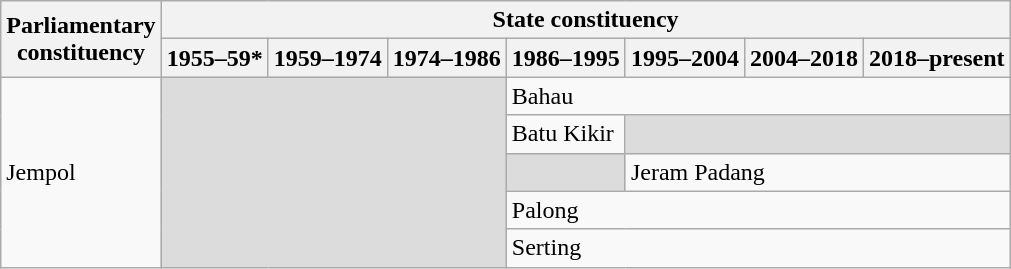<table class="wikitable">
<tr>
<th rowspan="2">Parliamentary<br>constituency</th>
<th colspan="7">State constituency</th>
</tr>
<tr>
<th>1955–59*</th>
<th>1959–1974</th>
<th>1974–1986</th>
<th>1986–1995</th>
<th>1995–2004</th>
<th>2004–2018</th>
<th>2018–present</th>
</tr>
<tr>
<td rowspan="5">Jempol</td>
<td colspan="3" rowspan="5" bgcolor="dcdcdc"></td>
<td colspan="4">Bahau</td>
</tr>
<tr>
<td>Batu Kikir</td>
<td colspan="3" bgcolor="dcdcdc"></td>
</tr>
<tr>
<td bgcolor="dcdcdc"></td>
<td colspan="3">Jeram Padang</td>
</tr>
<tr>
<td colspan="4">Palong</td>
</tr>
<tr>
<td colspan="4">Serting</td>
</tr>
</table>
